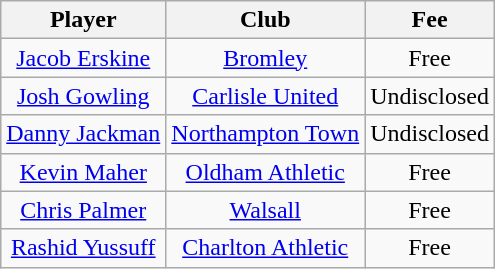<table class="wikitable" style="text-align: center">
<tr>
<th>Player</th>
<th>Club</th>
<th>Fee</th>
</tr>
<tr>
<td><a href='#'>Jacob Erskine</a></td>
<td><a href='#'>Bromley</a></td>
<td>Free</td>
</tr>
<tr>
<td><a href='#'>Josh Gowling</a></td>
<td><a href='#'>Carlisle United</a></td>
<td>Undisclosed</td>
</tr>
<tr>
<td><a href='#'>Danny Jackman</a></td>
<td><a href='#'>Northampton Town</a></td>
<td>Undisclosed</td>
</tr>
<tr>
<td><a href='#'>Kevin Maher</a></td>
<td><a href='#'>Oldham Athletic</a></td>
<td>Free</td>
</tr>
<tr>
<td><a href='#'>Chris Palmer</a></td>
<td><a href='#'>Walsall</a></td>
<td>Free</td>
</tr>
<tr>
<td><a href='#'>Rashid Yussuff</a></td>
<td><a href='#'>Charlton Athletic</a></td>
<td>Free</td>
</tr>
</table>
